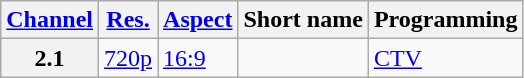<table class="wikitable">
<tr>
<th><a href='#'>Channel</a></th>
<th><a href='#'>Res.</a></th>
<th><a href='#'>Aspect</a></th>
<th>Short name</th>
<th>Programming</th>
</tr>
<tr>
<th scope = "row">2.1</th>
<td><a href='#'>720p</a></td>
<td><a href='#'>16:9</a></td>
<td></td>
<td><a href='#'>CTV</a></td>
</tr>
</table>
